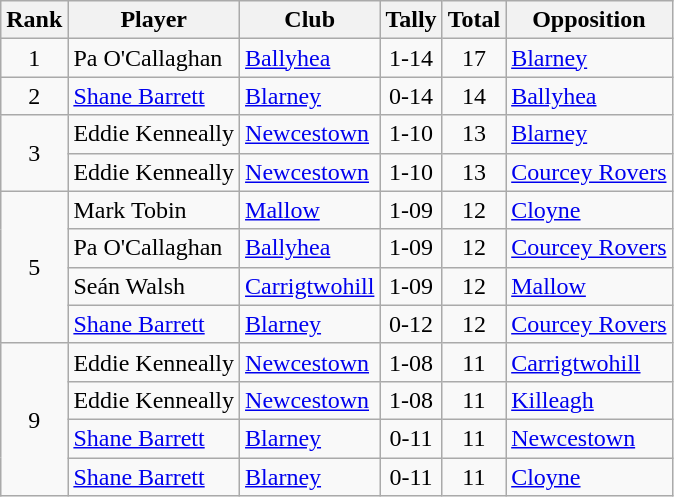<table class="wikitable">
<tr>
<th>Rank</th>
<th>Player</th>
<th>Club</th>
<th>Tally</th>
<th>Total</th>
<th>Opposition</th>
</tr>
<tr>
<td rowspan="1" style="text-align:center;">1</td>
<td>Pa O'Callaghan</td>
<td><a href='#'>Ballyhea</a></td>
<td align=center>1-14</td>
<td align=center>17</td>
<td><a href='#'>Blarney</a></td>
</tr>
<tr>
<td rowspan="1" style="text-align:center;">2</td>
<td><a href='#'>Shane Barrett</a></td>
<td><a href='#'>Blarney</a></td>
<td align=center>0-14</td>
<td align=center>14</td>
<td><a href='#'>Ballyhea</a></td>
</tr>
<tr>
<td rowspan="2" style="text-align:center;">3</td>
<td>Eddie Kenneally</td>
<td><a href='#'>Newcestown</a></td>
<td align=center>1-10</td>
<td align=center>13</td>
<td><a href='#'>Blarney</a></td>
</tr>
<tr>
<td>Eddie Kenneally</td>
<td><a href='#'>Newcestown</a></td>
<td align=center>1-10</td>
<td align=center>13</td>
<td><a href='#'>Courcey Rovers</a></td>
</tr>
<tr>
<td rowspan="4" style="text-align:center;">5</td>
<td>Mark Tobin</td>
<td><a href='#'>Mallow</a></td>
<td align=center>1-09</td>
<td align=center>12</td>
<td><a href='#'>Cloyne</a></td>
</tr>
<tr>
<td>Pa O'Callaghan</td>
<td><a href='#'>Ballyhea</a></td>
<td align=center>1-09</td>
<td align=center>12</td>
<td><a href='#'>Courcey Rovers</a></td>
</tr>
<tr>
<td>Seán Walsh</td>
<td><a href='#'>Carrigtwohill</a></td>
<td align=center>1-09</td>
<td align=center>12</td>
<td><a href='#'>Mallow</a></td>
</tr>
<tr>
<td><a href='#'>Shane Barrett</a></td>
<td><a href='#'>Blarney</a></td>
<td align=center>0-12</td>
<td align=center>12</td>
<td><a href='#'>Courcey Rovers</a></td>
</tr>
<tr>
<td rowspan="4" style="text-align:center;">9</td>
<td>Eddie Kenneally</td>
<td><a href='#'>Newcestown</a></td>
<td align=center>1-08</td>
<td align=center>11</td>
<td><a href='#'>Carrigtwohill</a></td>
</tr>
<tr>
<td>Eddie Kenneally</td>
<td><a href='#'>Newcestown</a></td>
<td align=center>1-08</td>
<td align=center>11</td>
<td><a href='#'>Killeagh</a></td>
</tr>
<tr>
<td><a href='#'>Shane Barrett</a></td>
<td><a href='#'>Blarney</a></td>
<td align=center>0-11</td>
<td align=center>11</td>
<td><a href='#'>Newcestown</a></td>
</tr>
<tr>
<td><a href='#'>Shane Barrett</a></td>
<td><a href='#'>Blarney</a></td>
<td align=center>0-11</td>
<td align=center>11</td>
<td><a href='#'>Cloyne</a></td>
</tr>
</table>
